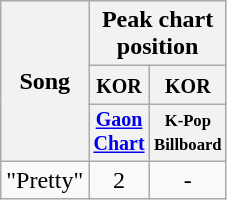<table class="wikitable sortable" style="text-align:center;">
<tr>
<th rowspan="3">Song</th>
<th colspan="9">Peak chart position</th>
</tr>
<tr>
<th colspan="1" width="30"><small>KOR</small></th>
<th colspan width="30"><small>KOR</small></th>
</tr>
<tr style="font-size:smaller;">
<th><a href='#'>Gaon Chart</a></th>
<th width="30"><small>K-Pop Billboard</small></th>
</tr>
<tr>
<td align="left">"Pretty"</td>
<td>2</td>
<td>-</td>
</tr>
</table>
